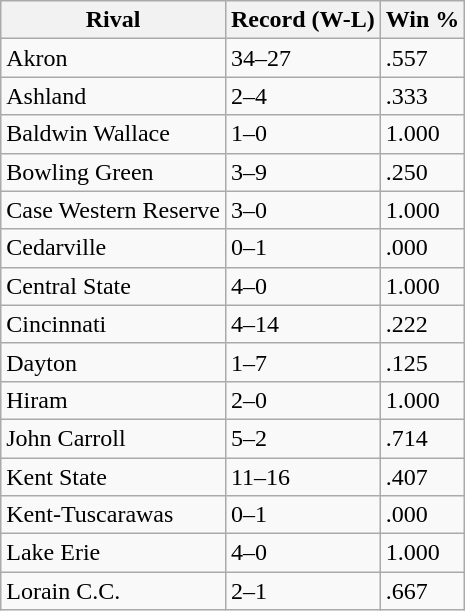<table class="wikitable">
<tr>
<th>Rival</th>
<th>Record (W-L)</th>
<th>Win %</th>
</tr>
<tr>
<td>Akron</td>
<td>34–27</td>
<td>.557</td>
</tr>
<tr>
<td>Ashland</td>
<td>2–4</td>
<td>.333</td>
</tr>
<tr>
<td>Baldwin Wallace</td>
<td>1–0</td>
<td>1.000</td>
</tr>
<tr>
<td>Bowling Green</td>
<td>3–9</td>
<td>.250</td>
</tr>
<tr>
<td>Case Western Reserve</td>
<td>3–0</td>
<td>1.000</td>
</tr>
<tr>
<td>Cedarville</td>
<td>0–1</td>
<td>.000</td>
</tr>
<tr>
<td>Central State</td>
<td>4–0</td>
<td>1.000</td>
</tr>
<tr>
<td>Cincinnati</td>
<td>4–14</td>
<td>.222</td>
</tr>
<tr>
<td>Dayton</td>
<td>1–7</td>
<td>.125</td>
</tr>
<tr>
<td>Hiram</td>
<td>2–0</td>
<td>1.000</td>
</tr>
<tr>
<td>John Carroll</td>
<td>5–2</td>
<td>.714</td>
</tr>
<tr>
<td>Kent State</td>
<td>11–16</td>
<td>.407</td>
</tr>
<tr>
<td>Kent-Tuscarawas</td>
<td>0–1</td>
<td>.000</td>
</tr>
<tr>
<td>Lake Erie</td>
<td>4–0</td>
<td>1.000</td>
</tr>
<tr>
<td>Lorain C.C.</td>
<td>2–1</td>
<td>.667</td>
</tr>
</table>
